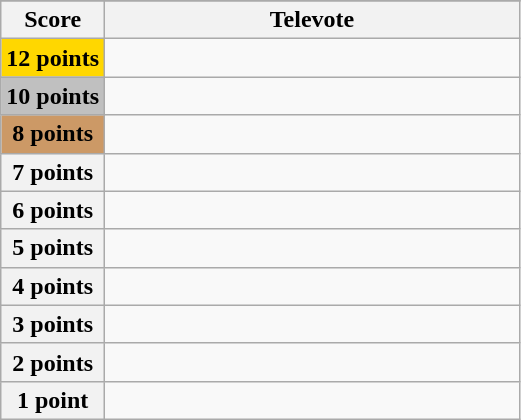<table class="wikitable">
<tr>
</tr>
<tr>
<th scope="col" width="20%">Score</th>
<th scope="col">Televote</th>
</tr>
<tr>
<th scope="row" style="background:gold">12 points</th>
<td></td>
</tr>
<tr>
<th scope="row" style="background:silver">10 points</th>
<td></td>
</tr>
<tr>
<th scope="row" style="background:#CC9966">8 points</th>
<td></td>
</tr>
<tr>
<th scope="row">7 points</th>
<td></td>
</tr>
<tr>
<th scope="row">6 points</th>
<td></td>
</tr>
<tr>
<th scope="row">5 points</th>
<td></td>
</tr>
<tr>
<th scope="row">4 points</th>
<td></td>
</tr>
<tr>
<th scope="row">3 points</th>
<td></td>
</tr>
<tr>
<th scope="row">2 points</th>
<td></td>
</tr>
<tr>
<th scope="row">1 point</th>
<td></td>
</tr>
</table>
